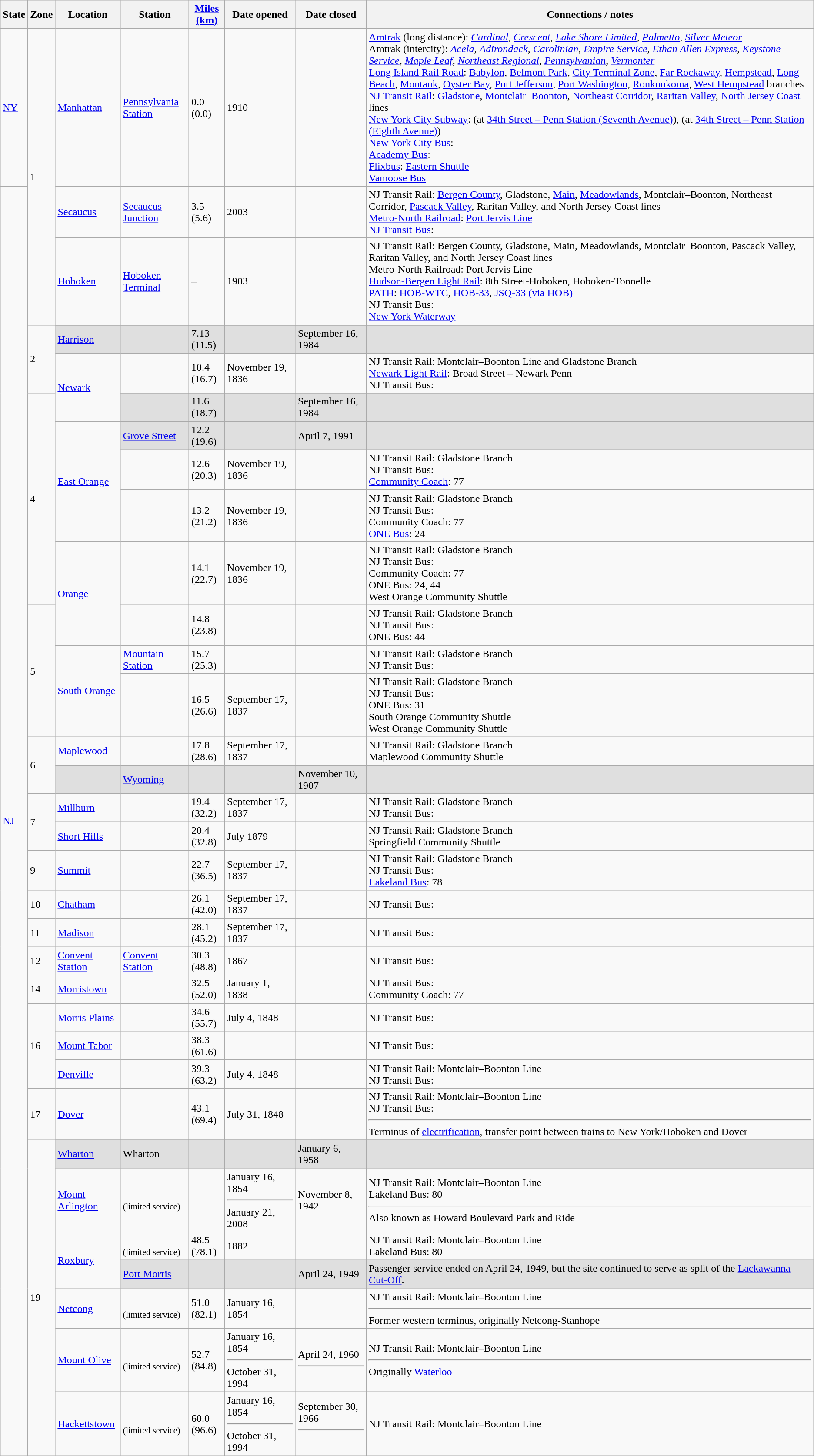<table class="wikitable">
<tr>
<th>State</th>
<th>Zone<br></th>
<th>Location</th>
<th>Station</th>
<th><a href='#'>Miles (km)</a></th>
<th>Date opened</th>
<th>Date closed</th>
<th width="55%">Connections / notes</th>
</tr>
<tr>
<td><a href='#'>NY</a></td>
<td rowspan=3>1</td>
<td><a href='#'>Manhattan</a></td>
<td><a href='#'>Pennsylvania Station</a> </td>
<td>0.0 (0.0)</td>
<td>1910</td>
<td></td>
<td><a href='#'>Amtrak</a> (long distance): <em><a href='#'>Cardinal</a></em>, <em><a href='#'>Crescent</a></em>, <em><a href='#'>Lake Shore Limited</a></em>, <em><a href='#'>Palmetto</a></em>, <em><a href='#'>Silver Meteor</a></em><br>Amtrak (intercity): <em><a href='#'>Acela</a></em>, <em><a href='#'>Adirondack</a></em>, <em><a href='#'>Carolinian</a></em>, <em><a href='#'>Empire Service</a></em>, <em><a href='#'>Ethan Allen Express</a></em>, <em><a href='#'>Keystone Service</a></em>, <em><a href='#'>Maple Leaf</a></em>, <em><a href='#'>Northeast Regional</a></em>, <em><a href='#'>Pennsylvanian</a></em>, <em><a href='#'>Vermonter</a></em><br><a href='#'>Long Island Rail Road</a>: <a href='#'>Babylon</a>, <a href='#'>Belmont Park</a>, <a href='#'>City Terminal Zone</a>, <a href='#'>Far Rockaway</a>, <a href='#'>Hempstead</a>, <a href='#'>Long Beach</a>, <a href='#'>Montauk</a>, <a href='#'>Oyster Bay</a>, <a href='#'>Port Jefferson</a>, <a href='#'>Port Washington</a>, <a href='#'>Ronkonkoma</a>, <a href='#'>West Hempstead</a> branches<br><a href='#'>NJ Transit Rail</a>: <a href='#'>Gladstone</a>, <a href='#'>Montclair–Boonton</a>, <a href='#'>Northeast Corridor</a>, <a href='#'>Raritan Valley</a>, <a href='#'>North Jersey Coast</a> lines<br><a href='#'>New York City Subway</a>:  (at <a href='#'>34th Street – Penn Station (Seventh Avenue)</a>),  (at <a href='#'>34th Street – Penn Station (Eighth Avenue)</a>)<br><a href='#'>New York City Bus</a>: <br><a href='#'>Academy Bus</a>: <br><a href='#'>Flixbus</a>: <a href='#'>Eastern Shuttle</a><br><a href='#'>Vamoose Bus</a></td>
</tr>
<tr>
<td rowspan=36><a href='#'>NJ</a></td>
<td><a href='#'>Secaucus</a></td>
<td><a href='#'>Secaucus Junction</a> </td>
<td>3.5 (5.6)</td>
<td>2003</td>
<td></td>
<td>NJ Transit Rail: <a href='#'>Bergen County</a>, Gladstone, <a href='#'>Main</a>, <a href='#'>Meadowlands</a>, Montclair–Boonton, Northeast Corridor, <a href='#'>Pascack Valley</a>, Raritan Valley, and North Jersey Coast lines<br><a href='#'>Metro-North Railroad</a>: <a href='#'>Port Jervis Line</a><br><a href='#'>NJ Transit Bus</a>: </td>
</tr>
<tr>
<td><a href='#'>Hoboken</a></td>
<td><a href='#'>Hoboken Terminal</a> </td>
<td>–</td>
<td>1903</td>
<td></td>
<td>NJ Transit Rail: Bergen County, Gladstone, Main, Meadowlands, Montclair–Boonton, Pascack Valley, Raritan Valley, and North Jersey Coast lines<br>Metro-North Railroad: Port Jervis Line<br><a href='#'>Hudson-Bergen Light Rail</a>: 8th Street-Hoboken, Hoboken-Tonnelle<br><a href='#'>PATH</a>: <a href='#'>HOB-WTC</a>, <a href='#'>HOB-33</a>, <a href='#'>JSQ-33 (via HOB)</a><br>NJ Transit Bus: <br><a href='#'>New York Waterway</a></td>
</tr>
<tr>
<td rowspan=3>2</td>
</tr>
<tr bgcolor=dfdfdf>
<td><a href='#'>Harrison</a></td>
<td></td>
<td>7.13 (11.5)</td>
<td></td>
<td>September 16, 1984</td>
<td></td>
</tr>
<tr>
<td rowspan=3><a href='#'>Newark</a></td>
<td> </td>
<td>10.4 (16.7)</td>
<td>November 19, 1836</td>
<td></td>
<td>NJ Transit Rail: Montclair–Boonton Line and Gladstone Branch<br><a href='#'>Newark Light Rail</a>: Broad Street – Newark Penn<br>NJ Transit Bus: </td>
</tr>
<tr>
<td rowspan=7>4</td>
</tr>
<tr bgcolor=dfdfdf>
<td></td>
<td>11.6 (18.7)</td>
<td></td>
<td>September 16, 1984</td>
<td></td>
</tr>
<tr>
<td rowspan=4><a href='#'>East Orange</a></td>
</tr>
<tr bgcolor=dfdfdf>
<td><a href='#'>Grove Street</a></td>
<td>12.2 (19.6)</td>
<td></td>
<td>April 7, 1991</td>
<td></td>
</tr>
<tr>
<td> </td>
<td>12.6 (20.3)</td>
<td>November 19, 1836</td>
<td></td>
<td>NJ Transit Rail: Gladstone Branch<br>NJ Transit Bus: <br><a href='#'>Community Coach</a>: 77</td>
</tr>
<tr>
<td></td>
<td>13.2 (21.2)</td>
<td>November 19, 1836</td>
<td></td>
<td>NJ Transit Rail: Gladstone Branch<br>NJ Transit Bus: <br>Community Coach: 77<br><a href='#'>ONE Bus</a>: 24</td>
</tr>
<tr>
<td rowspan=2><a href='#'>Orange</a></td>
<td></td>
<td>14.1 (22.7)</td>
<td>November 19, 1836</td>
<td></td>
<td>NJ Transit Rail: Gladstone Branch<br>NJ Transit Bus: <br>Community Coach: 77<br>ONE Bus: 24, 44<br>West Orange Community Shuttle</td>
</tr>
<tr>
<td rowspan=3>5</td>
<td></td>
<td>14.8 (23.8)</td>
<td></td>
<td></td>
<td>NJ Transit Rail: Gladstone Branch<br>NJ Transit Bus: <br>ONE Bus: 44</td>
</tr>
<tr>
<td rowspan=2><a href='#'>South Orange</a></td>
<td><a href='#'>Mountain Station</a></td>
<td>15.7 (25.3)</td>
<td></td>
<td></td>
<td>NJ Transit Rail: Gladstone Branch<br>NJ Transit Bus: </td>
</tr>
<tr>
<td> </td>
<td>16.5 (26.6)</td>
<td>September 17, 1837</td>
<td></td>
<td>NJ Transit Rail: Gladstone Branch<br>NJ Transit Bus: <br>ONE Bus: 31<br>South Orange Community Shuttle<br>West Orange Community Shuttle</td>
</tr>
<tr>
<td rowspan=2>6</td>
<td><a href='#'>Maplewood</a></td>
<td></td>
<td>17.8 (28.6)</td>
<td>September 17, 1837</td>
<td></td>
<td>NJ Transit Rail: Gladstone Branch<br>Maplewood Community Shuttle</td>
</tr>
<tr bgcolor=dfdfdf>
<td></td>
<td><a href='#'>Wyoming</a></td>
<td></td>
<td></td>
<td>November 10, 1907</td>
<td></td>
</tr>
<tr>
<td rowspan=2>7</td>
<td><a href='#'>Millburn</a></td>
<td></td>
<td>19.4 (32.2)</td>
<td>September 17, 1837</td>
<td></td>
<td>NJ Transit Rail: Gladstone Branch<br>NJ Transit Bus: </td>
</tr>
<tr>
<td><a href='#'>Short Hills</a></td>
<td></td>
<td>20.4 (32.8)</td>
<td>July 1879</td>
<td></td>
<td>NJ Transit Rail: Gladstone Branch<br>Springfield Community Shuttle</td>
</tr>
<tr>
<td>9</td>
<td><a href='#'>Summit</a></td>
<td> </td>
<td>22.7 (36.5)</td>
<td>September 17, 1837</td>
<td></td>
<td>NJ Transit Rail: Gladstone Branch<br>NJ Transit Bus: <br><a href='#'>Lakeland Bus</a>: 78</td>
</tr>
<tr>
<td>10</td>
<td><a href='#'>Chatham</a></td>
<td></td>
<td>26.1 (42.0)</td>
<td>September 17, 1837</td>
<td></td>
<td>NJ Transit Bus: </td>
</tr>
<tr>
<td>11</td>
<td><a href='#'>Madison</a></td>
<td> </td>
<td>28.1 (45.2)</td>
<td>September 17, 1837</td>
<td></td>
<td>NJ Transit Bus: </td>
</tr>
<tr>
<td>12</td>
<td><a href='#'>Convent Station</a></td>
<td><a href='#'>Convent Station</a></td>
<td>30.3 (48.8)</td>
<td>1867</td>
<td></td>
<td>NJ Transit Bus: </td>
</tr>
<tr>
<td>14</td>
<td><a href='#'>Morristown</a></td>
<td> </td>
<td>32.5 (52.0)</td>
<td>January 1, 1838</td>
<td></td>
<td>NJ Transit Bus: <br>Community Coach: 77</td>
</tr>
<tr>
<td rowspan=3>16</td>
<td><a href='#'>Morris Plains</a></td>
<td></td>
<td>34.6 (55.7)</td>
<td>July 4, 1848</td>
<td></td>
<td>NJ Transit Bus: </td>
</tr>
<tr>
<td><a href='#'>Mount Tabor</a></td>
<td></td>
<td>38.3 (61.6)</td>
<td></td>
<td></td>
<td>NJ Transit Bus: </td>
</tr>
<tr>
<td><a href='#'>Denville</a></td>
<td> </td>
<td>39.3 (63.2)</td>
<td>July 4, 1848</td>
<td></td>
<td>NJ Transit Rail: Montclair–Boonton Line<br>NJ Transit Bus: </td>
</tr>
<tr>
<td>17</td>
<td><a href='#'>Dover</a></td>
<td> </td>
<td>43.1 (69.4)</td>
<td>July 31, 1848</td>
<td></td>
<td>NJ Transit Rail: Montclair–Boonton Line<br>NJ Transit Bus: <hr>Terminus of <a href='#'>electrification</a>, transfer point between trains to New York/Hoboken and Dover</td>
</tr>
<tr>
<td rowspan=10>19</td>
</tr>
<tr bgcolor=dfdfdf>
<td><a href='#'>Wharton</a></td>
<td>Wharton</td>
<td></td>
<td></td>
<td>January 6, 1958</td>
<td></td>
</tr>
<tr>
<td><a href='#'>Mount Arlington</a></td>
<td> <br> <small>(limited service)</small></td>
<td></td>
<td>January 16, 1854<hr>January 21, 2008</td>
<td>November 8, 1942</td>
<td>NJ Transit Rail: Montclair–Boonton Line<br>Lakeland Bus: 80<hr>Also known as Howard Boulevard Park and Ride</td>
</tr>
<tr>
<td rowspan=2><a href='#'>Roxbury</a></td>
<td><br> <small>(limited service)</small></td>
<td>48.5 (78.1)</td>
<td>1882</td>
<td></td>
<td>NJ Transit Rail: Montclair–Boonton Line<br>Lakeland Bus: 80</td>
</tr>
<tr bgcolor=dfdfdf>
<td><a href='#'>Port Morris</a></td>
<td></td>
<td></td>
<td>April 24, 1949</td>
<td>Passenger service ended on April 24, 1949, but the site continued to serve as split of the <a href='#'>Lackawanna Cut-Off</a>.</td>
</tr>
<tr>
<td><a href='#'>Netcong</a></td>
<td><br> <small>(limited service)</small></td>
<td>51.0 (82.1)</td>
<td>January 16, 1854</td>
<td></td>
<td>NJ Transit Rail: Montclair–Boonton Line<hr>Former western terminus, originally Netcong-Stanhope</td>
</tr>
<tr>
<td><a href='#'>Mount Olive</a></td>
<td> <br> <small>(limited service)</small></td>
<td>52.7 (84.8)</td>
<td>January 16, 1854<hr>October 31, 1994</td>
<td>April 24, 1960<hr></td>
<td>NJ Transit Rail: Montclair–Boonton Line<hr>Originally <a href='#'>Waterloo</a></td>
</tr>
<tr>
<td><a href='#'>Hackettstown</a></td>
<td> <br> <small>(limited service)</small></td>
<td>60.0 (96.6)</td>
<td>January 16, 1854<hr>October 31, 1994</td>
<td>September 30, 1966<hr> </td>
<td>NJ Transit Rail: Montclair–Boonton Line</td>
</tr>
</table>
